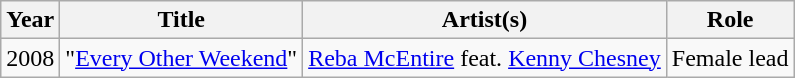<table class="wikitable">
<tr>
<th>Year</th>
<th>Title</th>
<th>Artist(s)</th>
<th>Role</th>
</tr>
<tr>
<td>2008</td>
<td>"<a href='#'>Every Other Weekend</a>"</td>
<td><a href='#'>Reba McEntire</a> feat. <a href='#'>Kenny Chesney</a></td>
<td>Female lead</td>
</tr>
</table>
